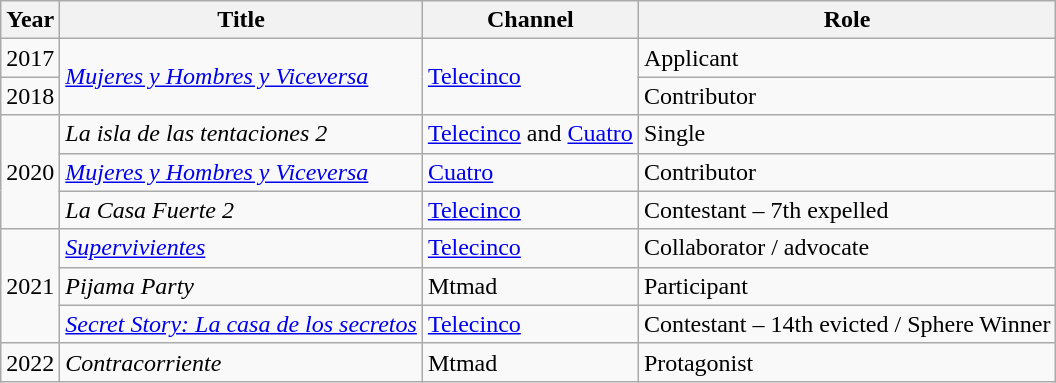<table class="wikitable">
<tr>
<th>Year</th>
<th>Title</th>
<th>Channel</th>
<th>Role</th>
</tr>
<tr>
<td>2017</td>
<td rowspan="2"><em><a href='#'>Mujeres y Hombres y Viceversa</a></em></td>
<td rowspan="2"><a href='#'>Telecinco</a></td>
<td>Applicant</td>
</tr>
<tr>
<td>2018</td>
<td>Contributor</td>
</tr>
<tr>
<td rowspan="3">2020</td>
<td><em>La isla de las tentaciones 2</em></td>
<td><a href='#'>Telecinco</a> and <a href='#'>Cuatro</a></td>
<td>Single</td>
</tr>
<tr>
<td><em><a href='#'>Mujeres y Hombres y Viceversa</a></em></td>
<td><a href='#'>Cuatro</a></td>
<td>Contributor</td>
</tr>
<tr>
<td><em>La Casa Fuerte 2</em></td>
<td><a href='#'>Telecinco</a></td>
<td>Contestant – 7th expelled</td>
</tr>
<tr>
<td rowspan="3">2021</td>
<td><em><a href='#'>Supervivientes</a></em></td>
<td><a href='#'>Telecinco</a></td>
<td>Collaborator / advocate</td>
</tr>
<tr>
<td><em>Pijama Party</em></td>
<td>Mtmad</td>
<td>Participant</td>
</tr>
<tr>
<td><em><a href='#'>Secret Story: La casa de los secretos</a></em></td>
<td><a href='#'>Telecinco</a></td>
<td>Contestant – 14th evicted / Sphere Winner</td>
</tr>
<tr>
<td>2022</td>
<td><em>Contracorriente</em></td>
<td>Mtmad</td>
<td>Protagonist</td>
</tr>
</table>
